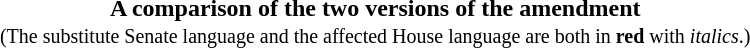<table class="floatcenter" border="0" cellpadding="0" style="width:90%;">
<tr>
<td style="text-align:center;"><strong>A comparison of the two versions of the amendment</strong><br><small>(The substitute Senate language and the affected House language are both in <span><strong>red</strong></span> with <em>italics</em>.)</small></td>
</tr>
</table>
